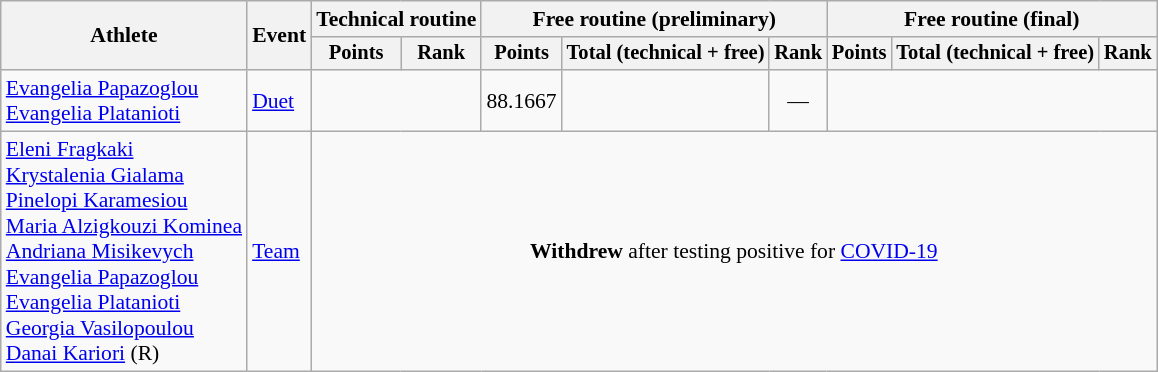<table class="wikitable" style="font-size:90%">
<tr>
<th rowspan="2">Athlete</th>
<th rowspan="2">Event</th>
<th colspan=2>Technical routine</th>
<th colspan=3>Free routine (preliminary)</th>
<th colspan=3>Free routine (final)</th>
</tr>
<tr style="font-size:95%">
<th>Points</th>
<th>Rank</th>
<th>Points</th>
<th>Total (technical + free)</th>
<th>Rank</th>
<th>Points</th>
<th>Total (technical + free)</th>
<th>Rank</th>
</tr>
<tr align=center>
<td align=left><a href='#'>Evangelia Papazoglou</a><br><a href='#'>Evangelia Platanioti</a></td>
<td align=left><a href='#'>Duet</a></td>
<td colspan="2"></td>
<td>88.1667</td>
<td></td>
<td>—</td>
<td colspan="3"></td>
</tr>
<tr align=center>
<td align=left><a href='#'>Eleni Fragkaki</a><br><a href='#'>Krystalenia Gialama</a><br><a href='#'>Pinelopi Karamesiou</a><br><a href='#'>Maria Alzigkouzi Kominea</a><br><a href='#'>Andriana Misikevych</a><br><a href='#'>Evangelia Papazoglou</a><br><a href='#'>Evangelia Platanioti</a><br><a href='#'>Georgia Vasilopoulou</a><br><a href='#'>Danai Kariori</a> (R)</td>
<td align=left><a href='#'>Team</a></td>
<td colspan=8><strong>Withdrew</strong> ‌‌‌‌‌after testing positive for <a href='#'>COVID-19</a></td>
</tr>
</table>
